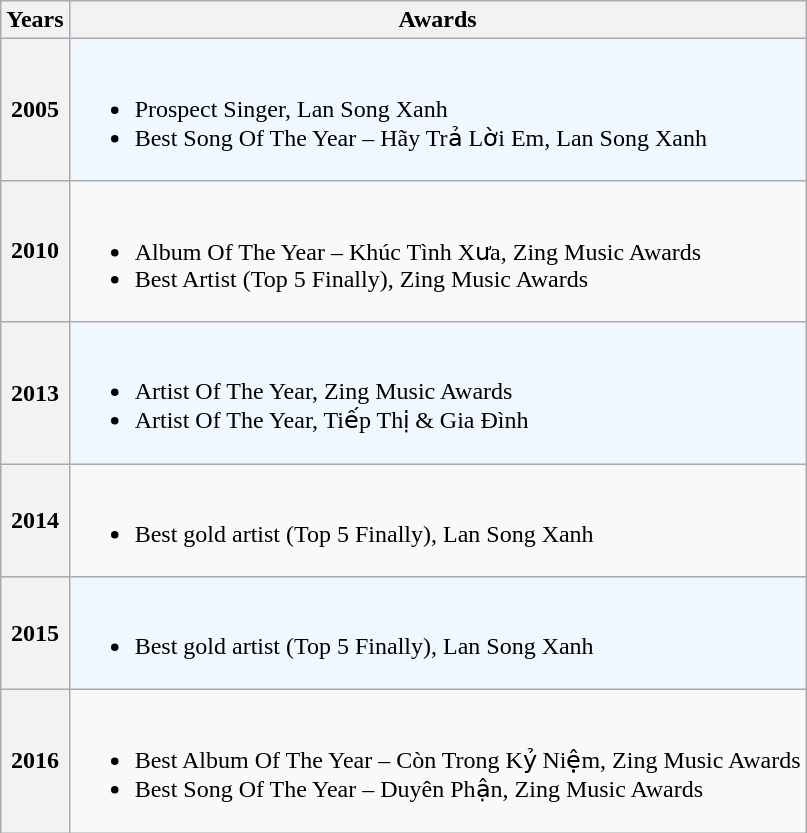<table class="wikitable">
<tr>
<th align="left">Years</th>
<th align="left">Awards</th>
</tr>
<tr style="background:#f0f8ff;">
<th style="text-align:center;">2005</th>
<td align="left"><br><ul><li>Prospect Singer, Lan Song Xanh</li><li>Best Song Of The Year – Hãy Trả Lời Em, Lan Song Xanh</li></ul></td>
</tr>
<tr>
<th style="text-align:center;">2010</th>
<td align="left"><br><ul><li>Album Of The Year – Khúc Tình Xưa, Zing Music Awards</li><li>Best Artist (Top 5 Finally), Zing Music Awards</li></ul></td>
</tr>
<tr style="background:#f0f8ff;">
<th style="text-align:center;">2013</th>
<td align="left"><br><ul><li>Artist Of The Year, Zing Music Awards</li><li>Artist Of The Year, Tiếp Thị & Gia Đình</li></ul></td>
</tr>
<tr>
<th style="text-align:center;">2014</th>
<td align="left"><br><ul><li>Best gold artist (Top 5 Finally), Lan Song Xanh</li></ul></td>
</tr>
<tr style="background:#f0f8ff;">
<th style="text-align:center;">2015</th>
<td align="left"><br><ul><li>Best gold artist (Top 5 Finally), Lan Song Xanh</li></ul></td>
</tr>
<tr>
<th style="text-align:center;">2016</th>
<td align="left"><br><ul><li>Best Album Of The Year – Còn Trong Kỷ Niệm, Zing Music Awards</li><li>Best Song Of The Year – Duyên Phận, Zing Music Awards</li></ul></td>
</tr>
</table>
